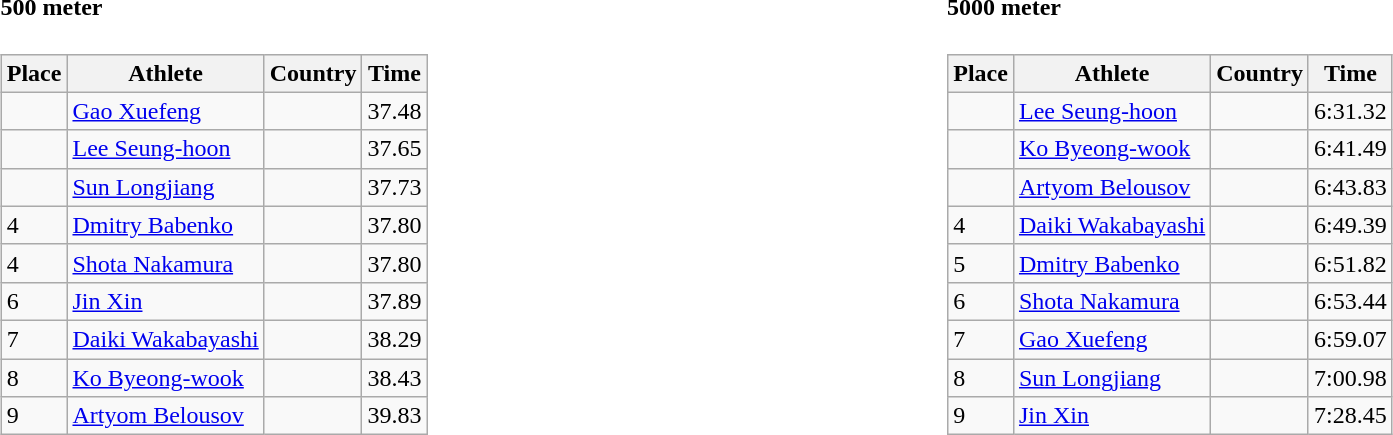<table width=100%>
<tr>
<td width=50% align=left valign=top><br><h4>500 meter</h4><table class="wikitable" border="1">
<tr>
<th>Place</th>
<th>Athlete</th>
<th>Country</th>
<th>Time</th>
</tr>
<tr>
<td></td>
<td><a href='#'>Gao Xuefeng</a></td>
<td></td>
<td>37.48</td>
</tr>
<tr>
<td></td>
<td><a href='#'>Lee Seung-hoon</a></td>
<td></td>
<td>37.65</td>
</tr>
<tr>
<td></td>
<td><a href='#'>Sun Longjiang</a></td>
<td></td>
<td>37.73</td>
</tr>
<tr>
<td>4</td>
<td><a href='#'>Dmitry Babenko</a></td>
<td></td>
<td>37.80</td>
</tr>
<tr>
<td>4</td>
<td><a href='#'>Shota Nakamura</a></td>
<td></td>
<td>37.80</td>
</tr>
<tr>
<td>6</td>
<td><a href='#'>Jin Xin</a></td>
<td></td>
<td>37.89</td>
</tr>
<tr>
<td>7</td>
<td><a href='#'>Daiki Wakabayashi</a></td>
<td></td>
<td>38.29</td>
</tr>
<tr>
<td>8</td>
<td><a href='#'>Ko Byeong-wook</a></td>
<td></td>
<td>38.43</td>
</tr>
<tr>
<td>9</td>
<td><a href='#'>Artyom Belousov</a></td>
<td></td>
<td>39.83</td>
</tr>
</table>
</td>
<td width=50% align=left valign=top><br><h4>5000 meter</h4><table class="wikitable" border="1">
<tr>
<th>Place</th>
<th>Athlete</th>
<th>Country</th>
<th>Time</th>
</tr>
<tr>
<td></td>
<td><a href='#'>Lee Seung-hoon</a></td>
<td></td>
<td>6:31.32</td>
</tr>
<tr>
<td></td>
<td><a href='#'>Ko Byeong-wook</a></td>
<td></td>
<td>6:41.49</td>
</tr>
<tr>
<td></td>
<td><a href='#'>Artyom Belousov</a></td>
<td></td>
<td>6:43.83</td>
</tr>
<tr>
<td>4</td>
<td><a href='#'>Daiki Wakabayashi</a></td>
<td></td>
<td>6:49.39</td>
</tr>
<tr>
<td>5</td>
<td><a href='#'>Dmitry Babenko</a></td>
<td></td>
<td>6:51.82</td>
</tr>
<tr>
<td>6</td>
<td><a href='#'>Shota Nakamura</a></td>
<td></td>
<td>6:53.44</td>
</tr>
<tr>
<td>7</td>
<td><a href='#'>Gao Xuefeng</a></td>
<td></td>
<td>6:59.07</td>
</tr>
<tr>
<td>8</td>
<td><a href='#'>Sun Longjiang</a></td>
<td></td>
<td>7:00.98</td>
</tr>
<tr>
<td>9</td>
<td><a href='#'>Jin Xin</a></td>
<td></td>
<td>7:28.45</td>
</tr>
</table>
</td>
</tr>
</table>
